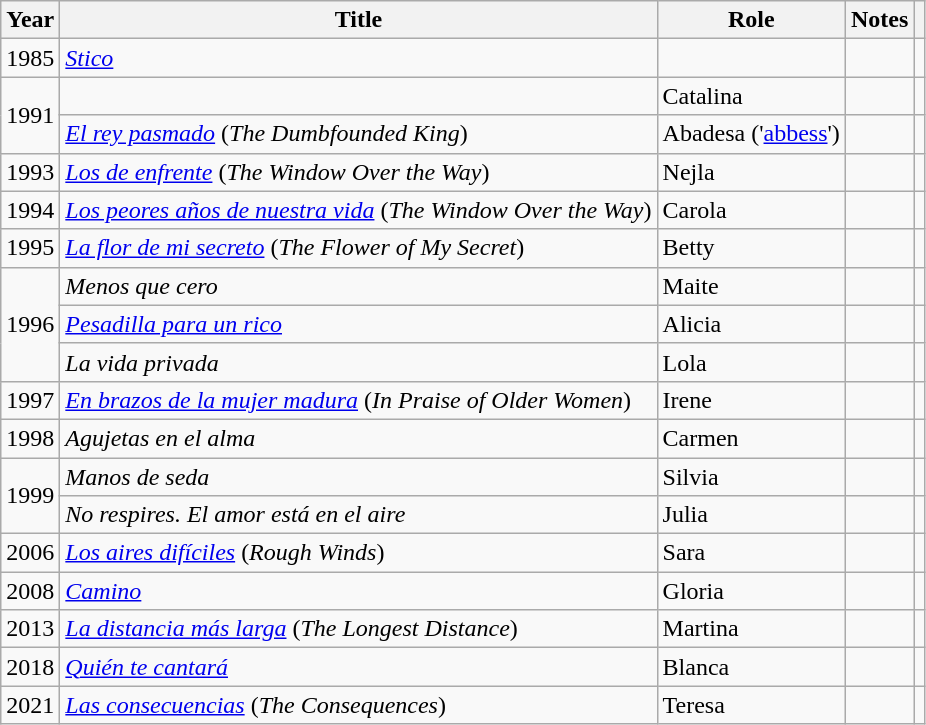<table class="wikitable sortable">
<tr>
<th>Year</th>
<th>Title</th>
<th>Role</th>
<th>Notes</th>
<th class="unsortable"></th>
</tr>
<tr>
<td align = "center">1985</td>
<td><em><a href='#'>Stico</a></em></td>
<td></td>
<td></td>
<td align = "center"></td>
</tr>
<tr>
<td rowspan = "2" align = "center">1991</td>
<td><em></em></td>
<td>Catalina</td>
<td></td>
<td align = "center"></td>
</tr>
<tr>
<td><em><a href='#'>El rey pasmado</a></em> (<em>The Dumbfounded King</em>)</td>
<td>Abadesa ('<a href='#'>abbess</a>')</td>
<td></td>
<td align = "center"></td>
</tr>
<tr>
<td align = "center">1993</td>
<td><em><a href='#'>Los de enfrente</a></em> (<em>The Window Over the Way</em>)</td>
<td>Nejla</td>
<td></td>
<td align = "center"></td>
</tr>
<tr>
<td align = "center">1994</td>
<td><em><a href='#'>Los peores años de nuestra vida</a></em> (<em>The Window Over the Way</em>)</td>
<td>Carola</td>
<td></td>
<td align = "center"></td>
</tr>
<tr>
<td align = "center">1995</td>
<td><em><a href='#'>La flor de mi secreto</a></em> (<em>The Flower of My Secret</em>)</td>
<td>Betty</td>
<td></td>
<td align = "center"></td>
</tr>
<tr>
<td rowspan = "3" align = "center">1996</td>
<td><em>Menos que cero</em></td>
<td>Maite</td>
<td></td>
<td align = "center"></td>
</tr>
<tr>
<td><em><a href='#'>Pesadilla para un rico</a></em></td>
<td>Alicia</td>
<td></td>
<td align = "center"></td>
</tr>
<tr>
<td><em>La vida privada</em></td>
<td>Lola</td>
<td></td>
<td align = "center"></td>
</tr>
<tr>
<td align = "center">1997</td>
<td><em><a href='#'>En brazos de la mujer madura</a></em> (<em>In Praise of Older Women</em>)</td>
<td>Irene</td>
<td></td>
<td align = "center"></td>
</tr>
<tr>
<td align = "center">1998</td>
<td><em>Agujetas en el alma</em></td>
<td>Carmen</td>
<td></td>
<td align = "center"></td>
</tr>
<tr>
<td rowspan = "2" align = "center">1999</td>
<td><em>Manos de seda</em></td>
<td>Silvia</td>
<td></td>
<td align = "center"></td>
</tr>
<tr>
<td><em>No respires. El amor está en el aire</em></td>
<td>Julia</td>
<td></td>
<td align = "center"></td>
</tr>
<tr>
<td align = "center">2006</td>
<td><em><a href='#'>Los aires difíciles</a></em> (<em>Rough Winds</em>)</td>
<td>Sara</td>
<td></td>
<td align = "center"></td>
</tr>
<tr>
<td align = "center">2008</td>
<td><em><a href='#'>Camino</a></em></td>
<td>Gloria</td>
<td></td>
<td align = "center"></td>
</tr>
<tr>
<td align = "center">2013</td>
<td><em><a href='#'>La distancia más larga</a></em> (<em>The Longest Distance</em>)</td>
<td>Martina</td>
<td></td>
<td align = "center"></td>
</tr>
<tr>
<td align = "center">2018</td>
<td><em><a href='#'>Quién te cantará</a></em></td>
<td>Blanca</td>
<td></td>
<td align = "center"></td>
</tr>
<tr>
<td align = "center">2021</td>
<td><em><a href='#'>Las consecuencias</a></em> (<em>The Consequences</em>)</td>
<td>Teresa</td>
<td></td>
<td align = "center"></td>
</tr>
</table>
